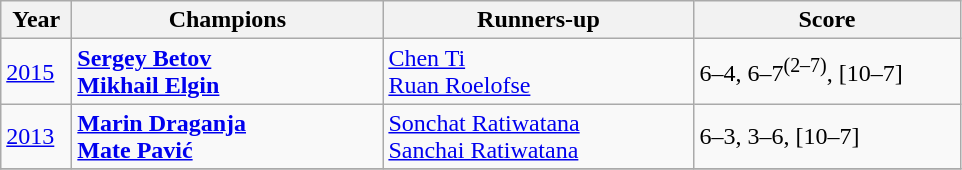<table class=wikitable>
<tr>
<th style="width:40px">Year</th>
<th style="width:200px">Champions</th>
<th style="width:200px">Runners-up</th>
<th style="width:170px" class="unsortable">Score</th>
</tr>
<tr>
<td><a href='#'>2015</a></td>
<td> <strong><a href='#'>Sergey Betov</a></strong><br> <strong><a href='#'>Mikhail Elgin</a></strong></td>
<td> <a href='#'>Chen Ti</a><br> <a href='#'>Ruan Roelofse</a></td>
<td>6–4, 6–7<sup>(2–7)</sup>, [10–7]</td>
</tr>
<tr>
<td><a href='#'>2013</a></td>
<td> <strong><a href='#'>Marin Draganja</a></strong><br> <strong><a href='#'>Mate Pavić</a></strong></td>
<td> <a href='#'>Sonchat Ratiwatana</a><br> <a href='#'>Sanchai Ratiwatana</a></td>
<td>6–3, 3–6, [10–7]</td>
</tr>
<tr>
</tr>
</table>
